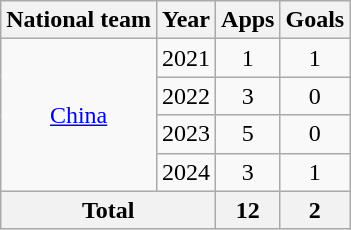<table class="wikitable" style="text-align:center">
<tr>
<th>National team</th>
<th>Year</th>
<th>Apps</th>
<th>Goals</th>
</tr>
<tr>
<td rowspan="4"><a href='#'>China</a></td>
<td>2021</td>
<td>1</td>
<td>1</td>
</tr>
<tr>
<td>2022</td>
<td>3</td>
<td>0</td>
</tr>
<tr>
<td>2023</td>
<td>5</td>
<td>0</td>
</tr>
<tr>
<td>2024</td>
<td>3</td>
<td>1</td>
</tr>
<tr>
<th colspan="2">Total</th>
<th>12</th>
<th>2</th>
</tr>
</table>
